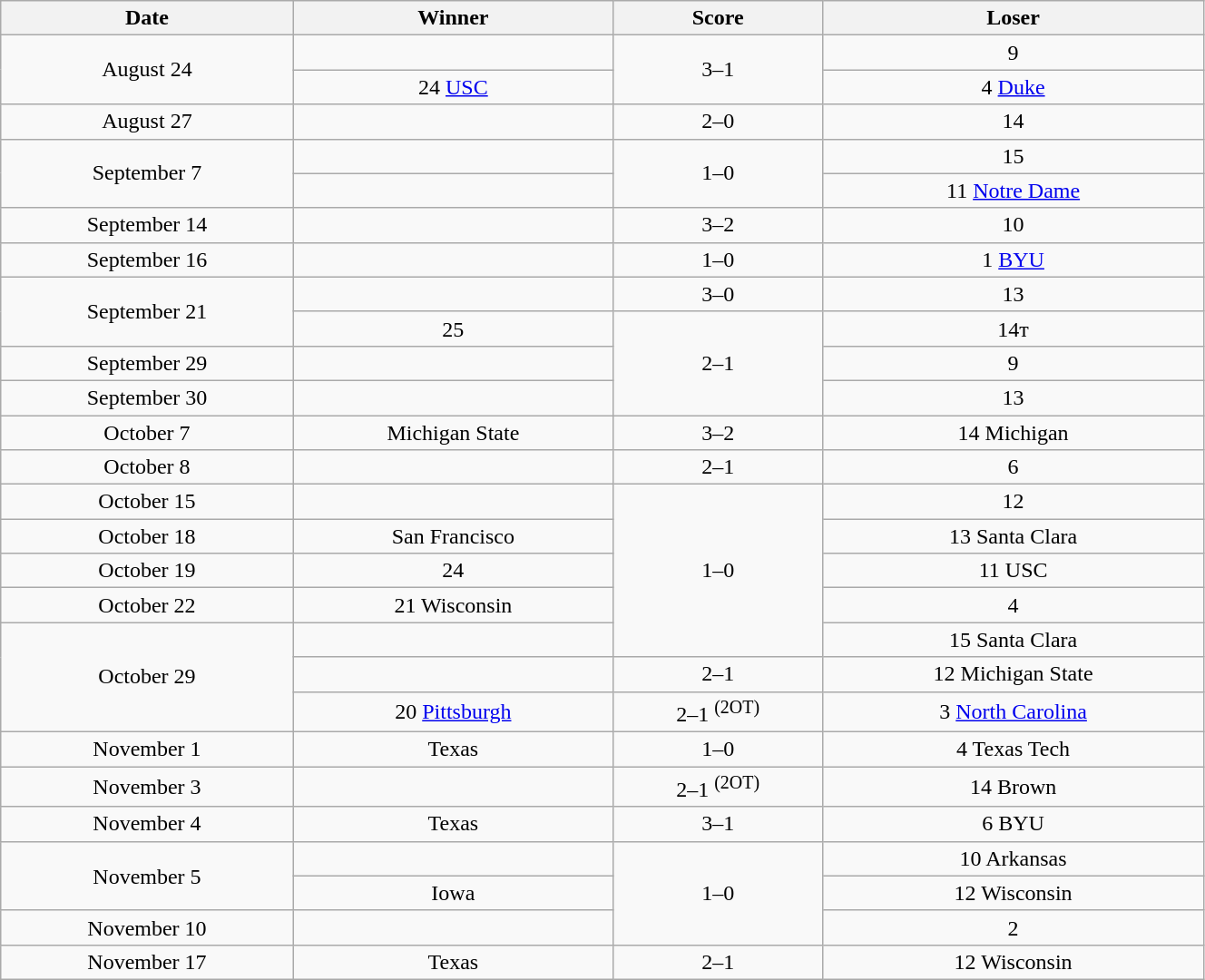<table class="wikitable" style="text-align:center; font-size:100%; width:70%">
<tr>
<th>Date</th>
<th>Winner</th>
<th>Score</th>
<th>Loser</th>
</tr>
<tr>
<td rowspan=2>August 24</td>
<td></td>
<td rowspan=2>3–1</td>
<td> 9 </td>
</tr>
<tr>
<td> 24 <a href='#'>USC</a></td>
<td> 4 <a href='#'>Duke</a></td>
</tr>
<tr>
<td>August 27</td>
<td></td>
<td>2–0</td>
<td> 14 </td>
</tr>
<tr>
<td rowspan=2>September 7</td>
<td></td>
<td rowspan=2>1–0</td>
<td> 15 </td>
</tr>
<tr>
<td></td>
<td> 11 <a href='#'>Notre Dame</a></td>
</tr>
<tr>
<td>September 14</td>
<td></td>
<td>3–2</td>
<td> 10 </td>
</tr>
<tr>
<td>September 16</td>
<td></td>
<td>1–0</td>
<td> 1 <a href='#'>BYU</a></td>
</tr>
<tr>
<td rowspan=2>September 21</td>
<td></td>
<td>3–0</td>
<td> 13 </td>
</tr>
<tr>
<td> 25 </td>
<td rowspan=3>2–1</td>
<td> 14т </td>
</tr>
<tr>
<td>September 29</td>
<td></td>
<td> 9 </td>
</tr>
<tr>
<td>September 30</td>
<td></td>
<td> 13 </td>
</tr>
<tr>
<td>October 7</td>
<td>Michigan State</td>
<td>3–2</td>
<td> 14 Michigan</td>
</tr>
<tr>
<td>October 8</td>
<td></td>
<td>2–1</td>
<td> 6 </td>
</tr>
<tr>
<td>October 15</td>
<td></td>
<td rowspan=5>1–0</td>
<td> 12 </td>
</tr>
<tr>
<td>October 18</td>
<td>San Francisco</td>
<td> 13 Santa Clara</td>
</tr>
<tr>
<td>October 19</td>
<td> 24 </td>
<td> 11 USC</td>
</tr>
<tr>
<td>October 22</td>
<td> 21 Wisconsin</td>
<td> 4 </td>
</tr>
<tr>
<td rowspan=3>October 29</td>
<td></td>
<td> 15 Santa Clara</td>
</tr>
<tr>
<td></td>
<td>2–1</td>
<td> 12 Michigan State</td>
</tr>
<tr>
<td> 20 <a href='#'>Pittsburgh</a></td>
<td>2–1 <sup>(2OT)</sup></td>
<td> 3 <a href='#'>North Carolina</a></td>
</tr>
<tr>
<td>November 1</td>
<td>Texas</td>
<td>1–0</td>
<td> 4 Texas Tech</td>
</tr>
<tr>
<td>November 3</td>
<td></td>
<td>2–1 <sup>(2OT)</sup></td>
<td> 14 Brown</td>
</tr>
<tr>
<td>November 4</td>
<td>Texas</td>
<td>3–1</td>
<td> 6 BYU</td>
</tr>
<tr>
<td rowspan=2>November 5</td>
<td></td>
<td rowspan=3>1–0</td>
<td> 10 Arkansas</td>
</tr>
<tr>
<td>Iowa</td>
<td> 12 Wisconsin</td>
</tr>
<tr>
<td>November 10</td>
<td></td>
<td> 2 </td>
</tr>
<tr>
<td>November 17</td>
<td>Texas</td>
<td>2–1</td>
<td> 12 Wisconsin</td>
</tr>
</table>
